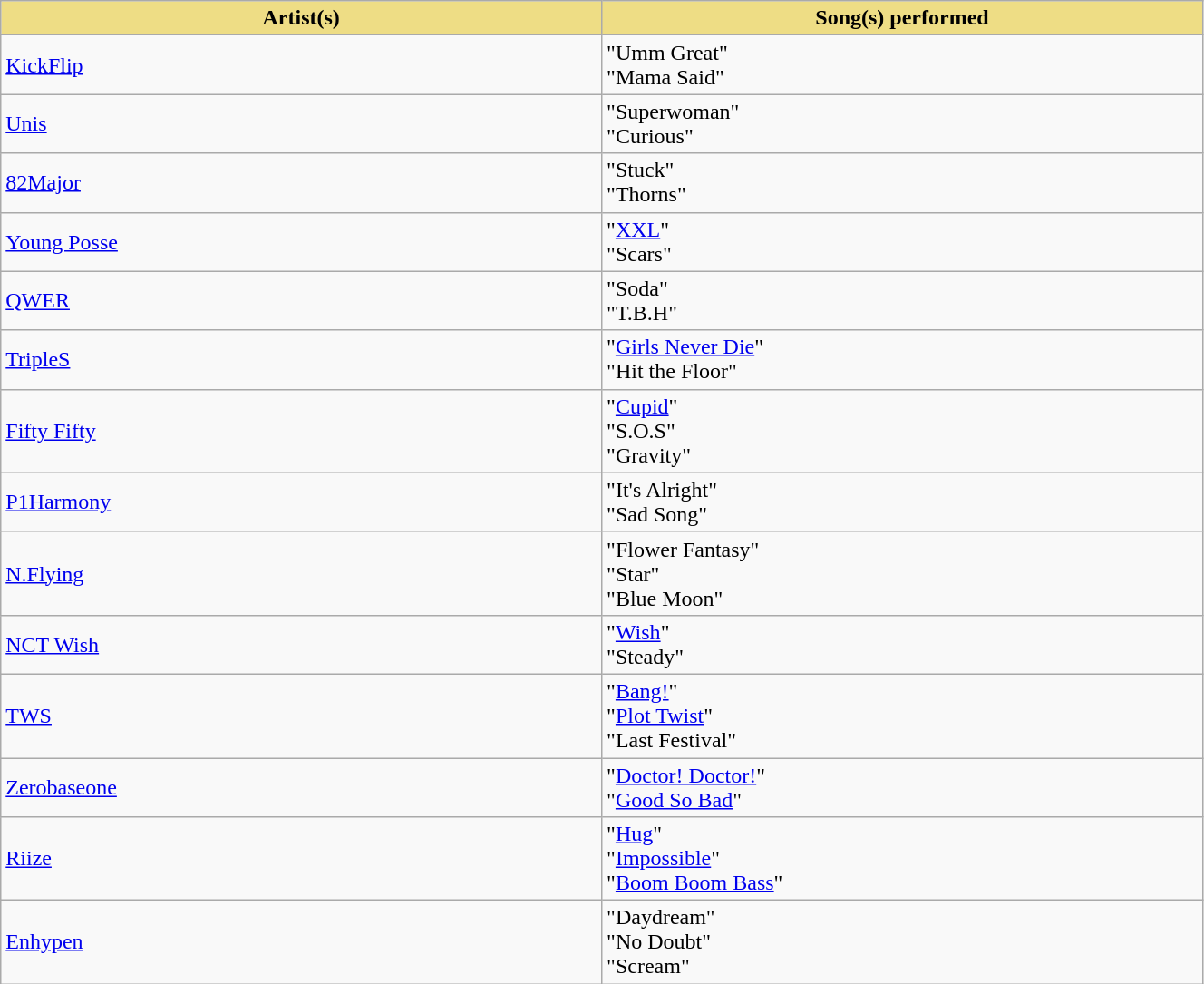<table class="wikitable" style="width:70%">
<tr>
<th scope="col" style="background-color:#EEDD85; width:30%">Artist(s)</th>
<th scope="col" style="background-color:#EEDD85; width:30%">Song(s) performed</th>
</tr>
<tr>
<td><a href='#'>KickFlip</a></td>
<td>"Umm Great"<br>"Mama Said"</td>
</tr>
<tr>
<td><a href='#'>Unis</a></td>
<td>"Superwoman"<br>"Curious"</td>
</tr>
<tr>
<td><a href='#'>82Major</a></td>
<td>"Stuck"<br>"Thorns"</td>
</tr>
<tr>
<td><a href='#'>Young Posse</a></td>
<td>"<a href='#'>XXL</a>"<br>"Scars"</td>
</tr>
<tr>
<td><a href='#'>QWER</a></td>
<td>"Soda"<br>"T.B.H"</td>
</tr>
<tr>
<td><a href='#'>TripleS</a></td>
<td>"<a href='#'>Girls Never Die</a>"<br>"Hit the Floor"</td>
</tr>
<tr>
<td><a href='#'>Fifty Fifty</a></td>
<td>"<a href='#'>Cupid</a>"<br>"S.O.S"<br>"Gravity"</td>
</tr>
<tr>
<td><a href='#'>P1Harmony</a></td>
<td>"It's Alright"<br>"Sad Song"</td>
</tr>
<tr>
<td><a href='#'>N.Flying</a></td>
<td>"Flower Fantasy"<br>"Star"<br>"Blue Moon"</td>
</tr>
<tr>
<td><a href='#'>NCT Wish</a></td>
<td>"<a href='#'>Wish</a>"<br>"Steady"</td>
</tr>
<tr>
<td><a href='#'>TWS</a></td>
<td>"<a href='#'>Bang!</a>"<br>"<a href='#'>Plot Twist</a>"<br>"Last Festival"</td>
</tr>
<tr>
<td><a href='#'>Zerobaseone</a></td>
<td>"<a href='#'>Doctor! Doctor!</a>"<br>"<a href='#'>Good So Bad</a>"</td>
</tr>
<tr>
<td><a href='#'>Riize</a></td>
<td>"<a href='#'>Hug</a>"<br>"<a href='#'>Impossible</a>"<br>"<a href='#'>Boom Boom Bass</a>"</td>
</tr>
<tr>
<td><a href='#'>Enhypen</a></td>
<td>"Daydream"<br>"No Doubt"<br>"Scream"</td>
</tr>
</table>
